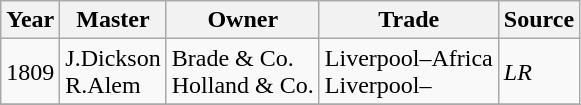<table class=" wikitable">
<tr>
<th>Year</th>
<th>Master</th>
<th>Owner</th>
<th>Trade</th>
<th>Source</th>
</tr>
<tr>
<td>1809</td>
<td>J.Dickson<br>R.Alem</td>
<td>Brade & Co.<br>Holland & Co.</td>
<td>Liverpool–Africa<br>Liverpool–</td>
<td><em>LR</em></td>
</tr>
<tr>
</tr>
</table>
